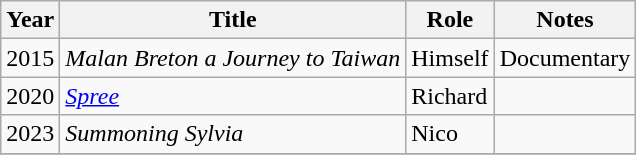<table class="wikitable sortable">
<tr>
<th>Year</th>
<th>Title</th>
<th>Role</th>
<th class="unsortable">Notes</th>
</tr>
<tr>
<td>2015</td>
<td><em>Malan Breton a Journey to Taiwan</em></td>
<td>Himself</td>
<td>Documentary</td>
</tr>
<tr>
<td>2020</td>
<td><em><a href='#'>Spree</a></em></td>
<td>Richard</td>
<td></td>
</tr>
<tr>
<td>2023</td>
<td><em>Summoning Sylvia</em></td>
<td>Nico</td>
<td></td>
</tr>
<tr>
</tr>
</table>
